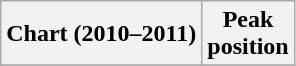<table class="wikitable sortable plainrowheaders" style="text-align:center">
<tr>
<th scope="col">Chart (2010–2011)</th>
<th scope="col">Peak<br>position</th>
</tr>
<tr>
</tr>
</table>
